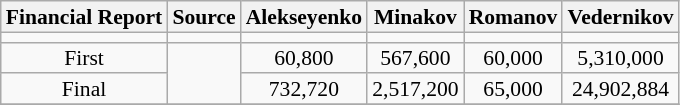<table class="wikitable" style="text-align:center; font-size:90%; line-height:14px">
<tr>
<th>Financial Report</th>
<th>Source</th>
<th>Alekseyenko</th>
<th>Minakov</th>
<th>Romanov</th>
<th>Vedernikov</th>
</tr>
<tr>
<td></td>
<td></td>
<td bgcolor=></td>
<td bgcolor=></td>
<td bgcolor=></td>
<td bgcolor=></td>
</tr>
<tr align=center>
<td>First</td>
<td rowspan=2></td>
<td>60,800</td>
<td>567,600</td>
<td>60,000</td>
<td>5,310,000</td>
</tr>
<tr>
<td>Final</td>
<td>732,720</td>
<td>2,517,200</td>
<td>65,000</td>
<td>24,902,884</td>
</tr>
<tr>
</tr>
</table>
